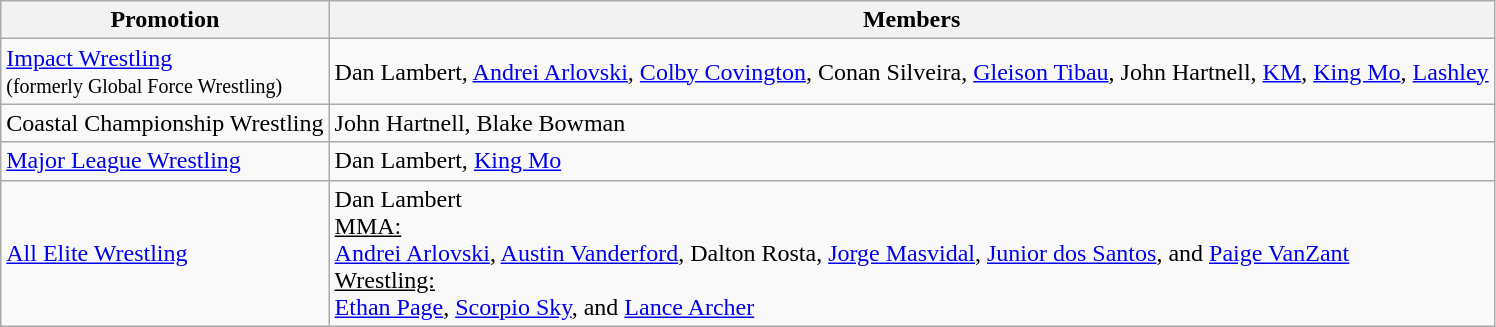<table class=wikitable style="font-size:100%; margin: 0.5em 0 0.5em 1em;">
<tr>
<th>Promotion</th>
<th>Members</th>
</tr>
<tr>
<td><a href='#'>Impact Wrestling</a><br><small>(formerly Global Force Wrestling)</small></td>
<td>Dan Lambert, <a href='#'>Andrei Arlovski</a>, <a href='#'>Colby Covington</a>, Conan Silveira, <a href='#'>Gleison Tibau</a>, John Hartnell, <a href='#'>KM</a>, <a href='#'>King Mo</a>, <a href='#'>Lashley</a></td>
</tr>
<tr>
<td>Coastal Championship Wrestling</td>
<td>John Hartnell, Blake Bowman</td>
</tr>
<tr>
<td><a href='#'>Major League Wrestling</a></td>
<td>Dan Lambert, <a href='#'>King Mo</a></td>
</tr>
<tr>
<td><a href='#'>All Elite Wrestling</a></td>
<td>Dan Lambert<br><u>MMA:</u><br><a href='#'>Andrei Arlovski</a>, <a href='#'>Austin Vanderford</a>, Dalton Rosta, <a href='#'>Jorge Masvidal</a>, <a href='#'>Junior dos Santos</a>, and <a href='#'>Paige VanZant</a><br><u>Wrestling:</u><br><a href='#'>Ethan Page</a>, <a href='#'>Scorpio Sky</a>, and <a href='#'>Lance Archer</a></td>
</tr>
</table>
